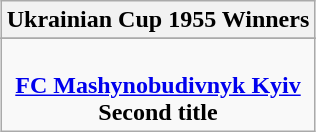<table class="wikitable" style="text-align: center; margin: 0 auto;">
<tr>
<th>Ukrainian Cup 1955 Winners</th>
</tr>
<tr>
</tr>
<tr>
<td><br><strong><a href='#'>FC Mashynobudivnyk Kyiv</a></strong><br><strong>Second title</strong></td>
</tr>
</table>
